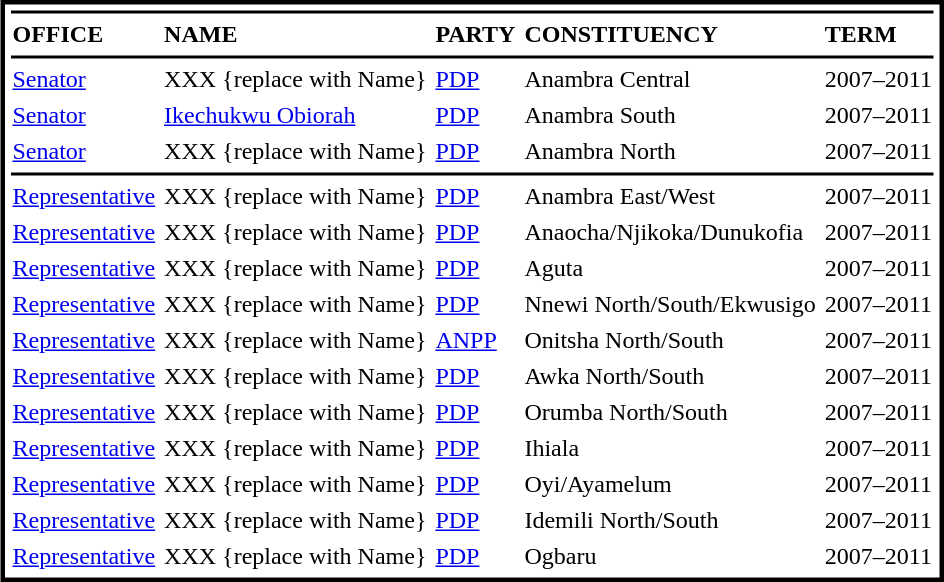<table cellpadding=1 cellspacing=4 style="margin:3px; border:3px solid #000000;">
<tr>
<td bgcolor=#000000 colspan=5></td>
</tr>
<tr>
<td><strong>OFFICE</strong></td>
<td><strong>NAME</strong></td>
<td><strong>PARTY</strong></td>
<td><strong>CONSTITUENCY</strong></td>
<td><strong>TERM</strong></td>
</tr>
<tr>
<td bgcolor=#000000 colspan=5></td>
</tr>
<tr>
<td><a href='#'>Senator</a></td>
<td>XXX {replace with Name}</td>
<td><a href='#'>PDP</a></td>
<td>Anambra Central</td>
<td>2007–2011</td>
</tr>
<tr>
<td><a href='#'>Senator</a></td>
<td><a href='#'>Ikechukwu Obiorah</a></td>
<td><a href='#'>PDP</a></td>
<td>Anambra South</td>
<td>2007–2011</td>
</tr>
<tr>
<td><a href='#'>Senator</a></td>
<td>XXX {replace with Name}</td>
<td><a href='#'>PDP</a></td>
<td>Anambra North</td>
<td>2007–2011</td>
</tr>
<tr>
<td bgcolor=#000000 colspan=5></td>
</tr>
<tr>
<td><a href='#'>Representative</a></td>
<td>XXX {replace with Name}</td>
<td><a href='#'>PDP</a></td>
<td>Anambra East/West</td>
<td>2007–2011</td>
</tr>
<tr>
<td><a href='#'>Representative</a></td>
<td>XXX {replace with Name}</td>
<td><a href='#'>PDP</a></td>
<td>Anaocha/Njikoka/Dunukofia</td>
<td>2007–2011</td>
</tr>
<tr>
<td><a href='#'>Representative</a></td>
<td>XXX {replace with Name}</td>
<td><a href='#'>PDP</a></td>
<td>Aguta</td>
<td>2007–2011</td>
</tr>
<tr>
<td><a href='#'>Representative</a></td>
<td>XXX {replace with Name}</td>
<td><a href='#'>PDP</a></td>
<td>Nnewi North/South/Ekwusigo</td>
<td>2007–2011</td>
</tr>
<tr>
<td><a href='#'>Representative</a></td>
<td>XXX {replace with Name}</td>
<td><a href='#'>ANPP</a></td>
<td>Onitsha North/South</td>
<td>2007–2011</td>
</tr>
<tr>
<td><a href='#'>Representative</a></td>
<td>XXX {replace with Name}</td>
<td><a href='#'>PDP</a></td>
<td>Awka North/South</td>
<td>2007–2011</td>
</tr>
<tr>
<td><a href='#'>Representative</a></td>
<td>XXX {replace with Name}</td>
<td><a href='#'>PDP</a></td>
<td>Orumba North/South</td>
<td>2007–2011</td>
</tr>
<tr>
<td><a href='#'>Representative</a></td>
<td>XXX {replace with Name}</td>
<td><a href='#'>PDP</a></td>
<td>Ihiala</td>
<td>2007–2011</td>
</tr>
<tr>
<td><a href='#'>Representative</a></td>
<td>XXX {replace with Name}</td>
<td><a href='#'>PDP</a></td>
<td>Oyi/Ayamelum</td>
<td>2007–2011</td>
</tr>
<tr>
<td><a href='#'>Representative</a></td>
<td>XXX {replace with Name}</td>
<td><a href='#'>PDP</a></td>
<td>Idemili North/South</td>
<td>2007–2011</td>
</tr>
<tr>
<td><a href='#'>Representative</a></td>
<td>XXX {replace with Name}</td>
<td><a href='#'>PDP</a></td>
<td>Ogbaru</td>
<td>2007–2011</td>
</tr>
</table>
